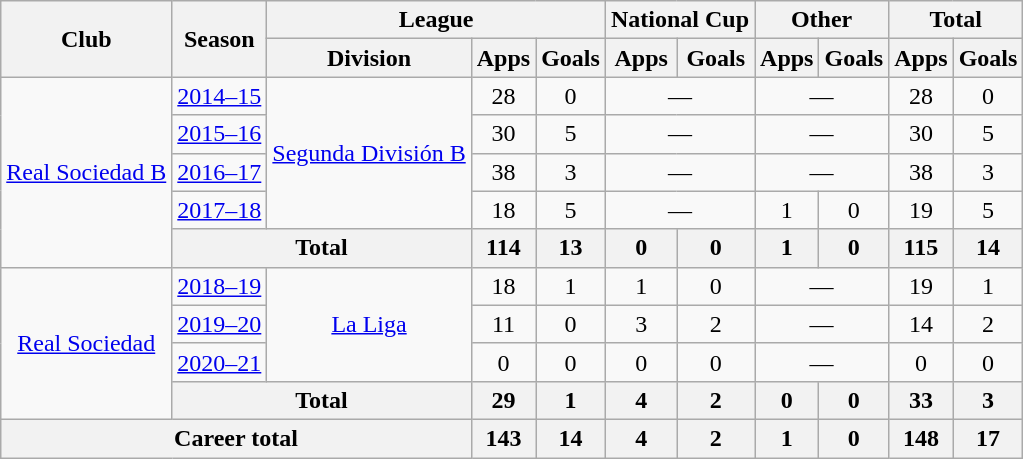<table class="wikitable" style="text-align:center">
<tr>
<th rowspan="2">Club</th>
<th rowspan="2">Season</th>
<th colspan="3">League</th>
<th colspan="2">National Cup</th>
<th colspan="2">Other</th>
<th colspan="2">Total</th>
</tr>
<tr>
<th>Division</th>
<th>Apps</th>
<th>Goals</th>
<th>Apps</th>
<th>Goals</th>
<th>Apps</th>
<th>Goals</th>
<th>Apps</th>
<th>Goals</th>
</tr>
<tr>
<td rowspan="5"><a href='#'>Real Sociedad B</a></td>
<td><a href='#'>2014–15</a></td>
<td rowspan="4"><a href='#'>Segunda División B</a></td>
<td>28</td>
<td>0</td>
<td colspan="2">—</td>
<td colspan="2">—</td>
<td>28</td>
<td>0</td>
</tr>
<tr>
<td><a href='#'>2015–16</a></td>
<td>30</td>
<td>5</td>
<td colspan="2">—</td>
<td colspan="2">—</td>
<td>30</td>
<td>5</td>
</tr>
<tr>
<td><a href='#'>2016–17</a></td>
<td>38</td>
<td>3</td>
<td colspan="2">—</td>
<td colspan="2">—</td>
<td>38</td>
<td>3</td>
</tr>
<tr>
<td><a href='#'>2017–18</a></td>
<td>18</td>
<td>5</td>
<td colspan="2">—</td>
<td>1</td>
<td>0</td>
<td>19</td>
<td>5</td>
</tr>
<tr>
<th colspan="2">Total</th>
<th>114</th>
<th>13</th>
<th>0</th>
<th>0</th>
<th>1</th>
<th>0</th>
<th>115</th>
<th>14</th>
</tr>
<tr>
<td rowspan="4"><a href='#'>Real Sociedad</a></td>
<td><a href='#'>2018–19</a></td>
<td rowspan="3"><a href='#'>La Liga</a></td>
<td>18</td>
<td>1</td>
<td>1</td>
<td>0</td>
<td colspan="2">—</td>
<td>19</td>
<td>1</td>
</tr>
<tr>
<td><a href='#'>2019–20</a></td>
<td>11</td>
<td>0</td>
<td>3</td>
<td>2</td>
<td colspan="2">—</td>
<td>14</td>
<td>2</td>
</tr>
<tr>
<td><a href='#'>2020–21</a></td>
<td>0</td>
<td>0</td>
<td>0</td>
<td>0</td>
<td colspan="2">—</td>
<td>0</td>
<td>0</td>
</tr>
<tr>
<th colspan="2">Total</th>
<th>29</th>
<th>1</th>
<th>4</th>
<th>2</th>
<th>0</th>
<th>0</th>
<th>33</th>
<th>3</th>
</tr>
<tr>
<th colspan="3">Career total</th>
<th>143</th>
<th>14</th>
<th>4</th>
<th>2</th>
<th>1</th>
<th>0</th>
<th>148</th>
<th>17</th>
</tr>
</table>
